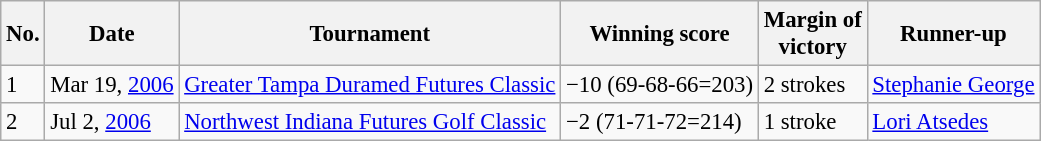<table class="wikitable" style="font-size:95%;">
<tr>
<th>No.</th>
<th>Date</th>
<th>Tournament</th>
<th>Winning score</th>
<th>Margin of<br>victory</th>
<th>Runner-up</th>
</tr>
<tr>
<td>1</td>
<td>Mar 19, <a href='#'>2006</a></td>
<td><a href='#'>Greater Tampa Duramed Futures Classic</a></td>
<td>−10 (69-68-66=203)</td>
<td>2 strokes</td>
<td> <a href='#'>Stephanie George</a></td>
</tr>
<tr>
<td>2</td>
<td>Jul 2, <a href='#'>2006</a></td>
<td><a href='#'>Northwest Indiana Futures Golf Classic</a></td>
<td>−2 (71-71-72=214)</td>
<td>1 stroke</td>
<td> <a href='#'>Lori Atsedes</a></td>
</tr>
</table>
